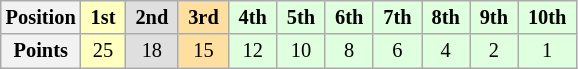<table class="wikitable" style="font-size:85%; text-align:center">
<tr>
<th>Position</th>
<td style="background:#ffffbf"> <strong>1st</strong> </td>
<td style="background:#dfdfdf"> <strong>2nd</strong> </td>
<td style="background:#ffdf9f"> <strong>3rd</strong> </td>
<td style="background:#dfffdf"> <strong>4th</strong> </td>
<td style="background:#dfffdf"> <strong>5th</strong> </td>
<td style="background:#dfffdf"> <strong>6th</strong> </td>
<td style="background:#dfffdf"> <strong>7th</strong> </td>
<td style="background:#dfffdf"> <strong>8th</strong> </td>
<td style="background:#dfffdf"> <strong>9th</strong> </td>
<td style="background:#dfffdf"> <strong>10th</strong> </td>
</tr>
<tr>
<th>Points</th>
<td style="background:#ffffbf">25</td>
<td style="background:#dfdfdf">18</td>
<td style="background:#ffdf9f">15</td>
<td style="background:#dfffdf">12</td>
<td style="background:#dfffdf">10</td>
<td style="background:#dfffdf">8</td>
<td style="background:#dfffdf">6</td>
<td style="background:#dfffdf">4</td>
<td style="background:#dfffdf">2</td>
<td style="background:#dfffdf">1</td>
</tr>
</table>
